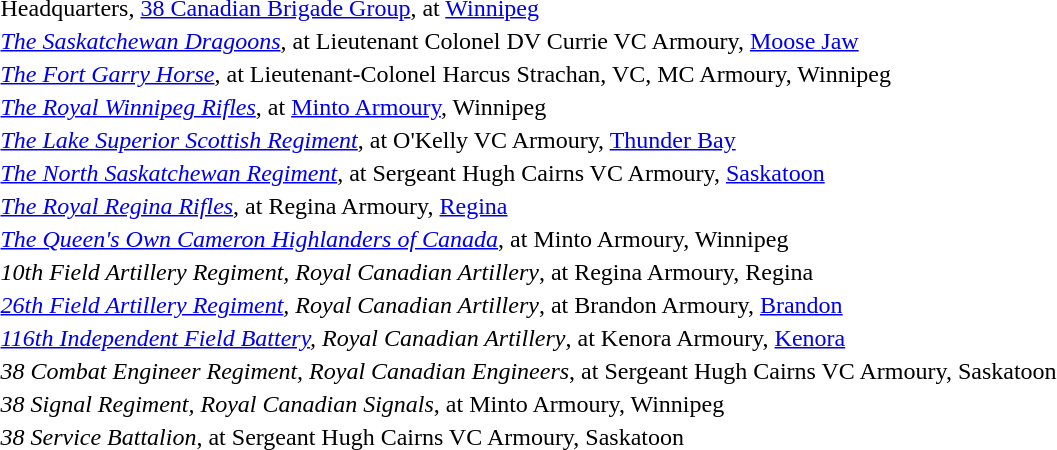<table style="vertical-align:top">
<tr>
<td style="vertical-align:top;line-height: 5px"></td>
<td>Headquarters, <a href='#'>38 Canadian Brigade Group</a>, at <a href='#'>Winnipeg</a></td>
</tr>
<tr>
<td style="vertical-align:top;line-height: 5px"></td>
<td><em><a href='#'>The Saskatchewan Dragoons</a></em>, at Lieutenant Colonel DV Currie VC Armoury, <a href='#'>Moose Jaw</a></td>
</tr>
<tr>
<td style="vertical-align:top;line-height: 5px"></td>
<td><em><a href='#'>The Fort Garry Horse</a></em>, at Lieutenant-Colonel Harcus Strachan, VC, MC Armoury, Winnipeg</td>
</tr>
<tr>
<td style="vertical-align:top;line-height: 5px"></td>
<td><em><a href='#'>The Royal Winnipeg Rifles</a></em>, at <a href='#'>Minto Armoury</a>, Winnipeg</td>
</tr>
<tr>
<td style="vertical-align:top;line-height: 5px"></td>
<td><em><a href='#'>The Lake Superior Scottish Regiment</a></em>, at O'Kelly VC Armoury, <a href='#'>Thunder Bay</a></td>
</tr>
<tr>
<td style="vertical-align:top;line-height: 5px"></td>
<td><em><a href='#'>The North Saskatchewan Regiment</a></em>, at Sergeant Hugh Cairns VC Armoury, <a href='#'>Saskatoon</a></td>
</tr>
<tr>
<td style="vertical-align:top;line-height: 5px"></td>
<td><em><a href='#'>The Royal Regina Rifles</a></em>, at Regina Armoury, <a href='#'>Regina</a></td>
</tr>
<tr>
<td style="vertical-align:top;line-height: 5px"></td>
<td><em><a href='#'>The Queen's Own Cameron Highlanders of Canada</a></em>, at Minto Armoury, Winnipeg</td>
</tr>
<tr>
<td style="vertical-align:top;line-height: 5px"></td>
<td><em>10th Field Artillery Regiment, Royal Canadian Artillery</em>, at Regina Armoury, Regina</td>
</tr>
<tr>
<td style="vertical-align:top;line-height: 5px"></td>
<td><em><a href='#'>26th Field Artillery Regiment</a>, Royal Canadian Artillery</em>, at Brandon Armoury, <a href='#'>Brandon</a></td>
</tr>
<tr>
<td style="vertical-align:top;line-height: 5px"></td>
<td><em><a href='#'>116th Independent Field Battery</a>, Royal Canadian Artillery</em>, at Kenora Armoury, <a href='#'>Kenora</a></td>
</tr>
<tr>
<td style="vertical-align:top;line-height: 5px"></td>
<td><em>38 Combat Engineer Regiment, Royal Canadian Engineers</em>, at Sergeant Hugh Cairns VC Armoury, Saskatoon</td>
</tr>
<tr>
<td style="vertical-align:top;line-height: 5px"></td>
<td><em>38 Signal Regiment, Royal Canadian Signals</em>, at Minto Armoury, Winnipeg</td>
</tr>
<tr>
<td style="vertical-align:top;line-height: 5px"></td>
<td><em>38 Service Battalion</em>, at Sergeant Hugh Cairns VC Armoury, Saskatoon</td>
</tr>
</table>
